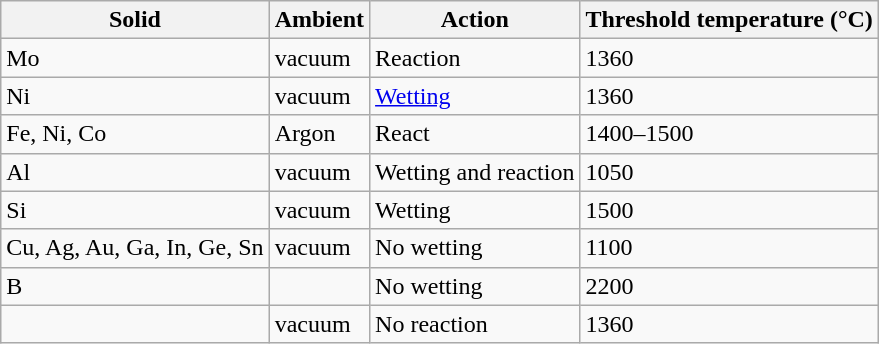<table class="wikitable" style="margin:10px;">
<tr>
<th>Solid</th>
<th>Ambient</th>
<th>Action</th>
<th>Threshold temperature (°C)</th>
</tr>
<tr>
<td>Mo</td>
<td> vacuum</td>
<td>Reaction</td>
<td>1360</td>
</tr>
<tr>
<td>Ni</td>
<td> vacuum</td>
<td><a href='#'>Wetting</a></td>
<td>1360</td>
</tr>
<tr>
<td>Fe, Ni, Co</td>
<td>Argon</td>
<td>React</td>
<td>1400–1500</td>
</tr>
<tr>
<td>Al</td>
<td> vacuum</td>
<td>Wetting and reaction</td>
<td>1050</td>
</tr>
<tr>
<td>Si</td>
<td> vacuum</td>
<td>Wetting</td>
<td>1500</td>
</tr>
<tr>
<td>Cu, Ag, Au, Ga, In, Ge, Sn</td>
<td> vacuum</td>
<td>No wetting</td>
<td>1100</td>
</tr>
<tr>
<td>B</td>
<td></td>
<td>No wetting</td>
<td>2200</td>
</tr>
<tr>
<td></td>
<td> vacuum</td>
<td>No reaction</td>
<td>1360</td>
</tr>
</table>
